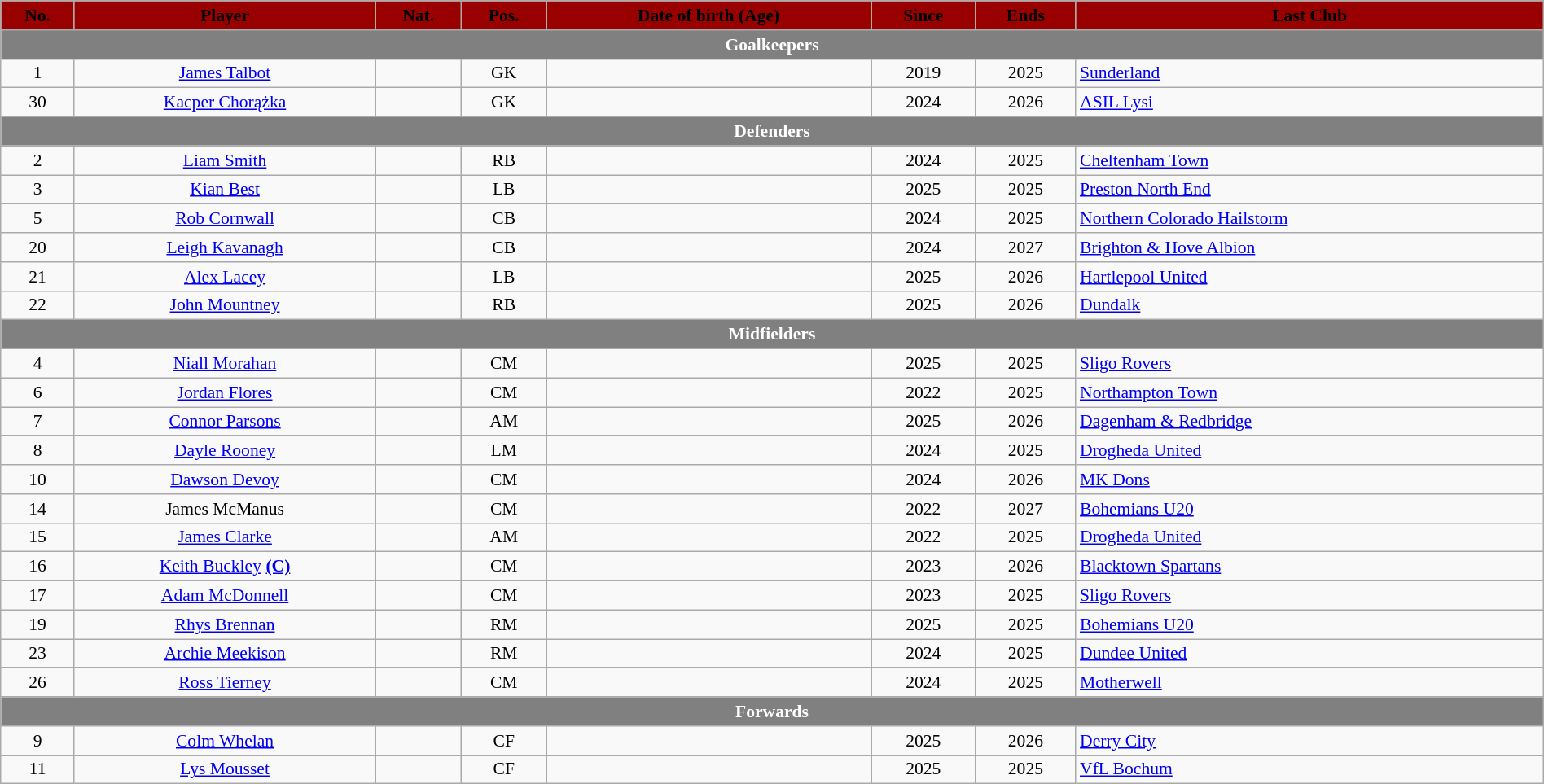<table class="wikitable" style="text-align: center; font-size:90%; width:100%;">
<tr>
<th style=background:#990000;color:#000000>No.</th>
<th style=background:#990000;color:#000000>Player</th>
<th style=background:#990000;color:#000000>Nat.</th>
<th style=background:#990000;color:#000000>Pos.</th>
<th style=background:#990000;color:#000000>Date of birth (Age)</th>
<th style=background:#990000;color:#000000>Since</th>
<th style=background:#990000;color:#000000>Ends</th>
<th style=background:#990000;color:#000000>Last Club</th>
</tr>
<tr>
<th colspan="10" style="background:gray; color:white; text-align:center;">Goalkeepers</th>
</tr>
<tr>
<td>1</td>
<td><a href='#'>James Talbot</a></td>
<td></td>
<td>GK</td>
<td></td>
<td>2019</td>
<td>2025</td>
<td align=left> <a href='#'>Sunderland</a></td>
</tr>
<tr>
<td>30</td>
<td><a href='#'>Kacper Chorążka</a></td>
<td></td>
<td>GK</td>
<td></td>
<td>2024</td>
<td>2026</td>
<td align=left><a href='#'>ASIL Lysi</a></td>
</tr>
<tr>
<th colspan="10" style="background:gray; color:white; text-align:center;">Defenders</th>
</tr>
<tr>
<td>2</td>
<td><a href='#'>Liam Smith</a></td>
<td></td>
<td>RB</td>
<td></td>
<td>2024</td>
<td>2025</td>
<td align=left> <a href='#'>Cheltenham Town</a></td>
</tr>
<tr>
<td>3</td>
<td><a href='#'>Kian Best</a></td>
<td></td>
<td>LB</td>
<td></td>
<td>2025</td>
<td>2025</td>
<td align=left> <a href='#'>Preston North End</a></td>
</tr>
<tr>
<td>5</td>
<td><a href='#'>Rob Cornwall</a></td>
<td></td>
<td>CB</td>
<td></td>
<td>2024</td>
<td>2025</td>
<td align=left> <a href='#'>Northern Colorado Hailstorm</a></td>
</tr>
<tr>
<td>20</td>
<td><a href='#'>Leigh Kavanagh</a></td>
<td></td>
<td>CB</td>
<td></td>
<td>2024</td>
<td>2027</td>
<td align=left> <a href='#'>Brighton & Hove Albion</a></td>
</tr>
<tr>
<td>21</td>
<td><a href='#'>Alex Lacey</a></td>
<td></td>
<td>LB</td>
<td></td>
<td>2025</td>
<td>2026</td>
<td align=left> <a href='#'>Hartlepool United</a></td>
</tr>
<tr>
<td>22</td>
<td><a href='#'>John Mountney</a></td>
<td></td>
<td>RB</td>
<td></td>
<td>2025</td>
<td>2026</td>
<td align=left> <a href='#'>Dundalk</a></td>
</tr>
<tr>
<th colspan="10" style="background:gray; color:white; text-align:center;">Midfielders</th>
</tr>
<tr>
<td>4</td>
<td><a href='#'>Niall Morahan</a></td>
<td></td>
<td>CM</td>
<td></td>
<td>2025</td>
<td>2025</td>
<td align=left> <a href='#'>Sligo Rovers</a></td>
</tr>
<tr>
<td>6</td>
<td><a href='#'>Jordan Flores</a></td>
<td></td>
<td>CM</td>
<td></td>
<td>2022</td>
<td>2025</td>
<td align=left> <a href='#'>Northampton Town</a></td>
</tr>
<tr>
<td>7</td>
<td><a href='#'>Connor Parsons</a></td>
<td></td>
<td>AM</td>
<td></td>
<td>2025</td>
<td>2026</td>
<td align=left> <a href='#'>Dagenham & Redbridge</a></td>
</tr>
<tr>
<td>8</td>
<td><a href='#'>Dayle Rooney</a></td>
<td></td>
<td>LM</td>
<td></td>
<td>2024</td>
<td>2025</td>
<td align=left> <a href='#'>Drogheda United</a></td>
</tr>
<tr>
<td>10</td>
<td><a href='#'>Dawson Devoy</a></td>
<td></td>
<td>CM</td>
<td></td>
<td>2024</td>
<td>2026</td>
<td align=left> <a href='#'>MK Dons</a></td>
</tr>
<tr>
<td>14</td>
<td>James McManus</td>
<td></td>
<td>CM</td>
<td></td>
<td>2022</td>
<td>2027</td>
<td align=left> <a href='#'>Bohemians U20</a></td>
</tr>
<tr>
<td>15</td>
<td><a href='#'>James Clarke</a></td>
<td></td>
<td>AM</td>
<td></td>
<td>2022</td>
<td>2025</td>
<td align=left> <a href='#'>Drogheda United</a></td>
</tr>
<tr>
<td>16</td>
<td><a href='#'>Keith Buckley</a> <strong><a href='#'>(C)</a></strong></td>
<td></td>
<td>CM</td>
<td></td>
<td>2023</td>
<td>2026</td>
<td align=left> <a href='#'>Blacktown Spartans</a></td>
</tr>
<tr>
<td>17</td>
<td><a href='#'>Adam McDonnell</a></td>
<td></td>
<td>CM</td>
<td></td>
<td>2023</td>
<td>2025</td>
<td align=left> <a href='#'>Sligo Rovers</a></td>
</tr>
<tr>
<td>19</td>
<td><a href='#'>Rhys Brennan</a></td>
<td></td>
<td>RM</td>
<td></td>
<td>2025</td>
<td>2025</td>
<td align=left> <a href='#'>Bohemians U20</a></td>
</tr>
<tr>
<td>23</td>
<td><a href='#'>Archie Meekison</a></td>
<td></td>
<td>RM</td>
<td></td>
<td>2024</td>
<td>2025</td>
<td align=left> <a href='#'>Dundee United</a></td>
</tr>
<tr>
<td>26</td>
<td><a href='#'>Ross Tierney</a></td>
<td></td>
<td>CM</td>
<td></td>
<td>2024</td>
<td>2025</td>
<td align=left> <a href='#'>Motherwell</a></td>
</tr>
<tr>
<th colspan="10" style="background:gray; color:white; text-align:center;">Forwards</th>
</tr>
<tr>
<td>9</td>
<td><a href='#'>Colm Whelan</a></td>
<td></td>
<td>CF</td>
<td></td>
<td>2025</td>
<td>2026</td>
<td align=left> <a href='#'>Derry City</a></td>
</tr>
<tr>
<td>11</td>
<td><a href='#'>Lys Mousset</a></td>
<td></td>
<td>CF</td>
<td></td>
<td>2025</td>
<td>2025</td>
<td align=left> <a href='#'>VfL Bochum</a></td>
</tr>
</table>
